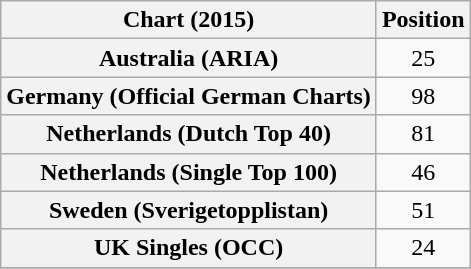<table class="wikitable sortable plainrowheaders" style="text-align:center">
<tr>
<th scope="col">Chart (2015)</th>
<th scope="col">Position</th>
</tr>
<tr>
<th scope="row">Australia (ARIA)</th>
<td>25</td>
</tr>
<tr>
<th scope="row">Germany (Official German Charts)</th>
<td>98</td>
</tr>
<tr>
<th scope="row">Netherlands (Dutch Top 40)</th>
<td>81</td>
</tr>
<tr>
<th scope="row">Netherlands (Single Top 100)</th>
<td>46</td>
</tr>
<tr>
<th scope="row">Sweden (Sverigetopplistan)</th>
<td>51</td>
</tr>
<tr>
<th scope="row">UK Singles (OCC)</th>
<td>24</td>
</tr>
<tr>
</tr>
</table>
